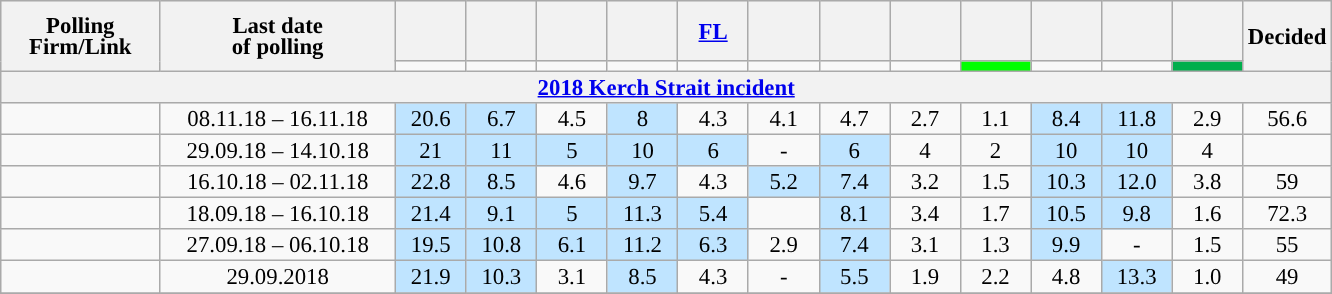<table class="wikitable" style="text-align:center;font-size:95%;line-height:14px;">
<tr style="height:40px; background-color:#E9E9E9">
<th rowspan="2" style="width:99px;">Polling Firm/Link</th>
<th rowspan="2" style="width:150px;">Last date<br>of polling</th>
<th style="width:40px;"></th>
<th style="width:40px;"></th>
<th style="width:40px;"></th>
<th style="width:40px;"></th>
<th style="width:40px;"><a href='#'>FL</a></th>
<th style="width:40px;"></th>
<th style="width:40px;"></th>
<th style="width:40px;"></th>
<th style="width:40px;"></th>
<th style="width:40px;"></th>
<th style="width:40px;"></th>
<th style="width:40px;"></th>
<th style="width:40px;" rowspan=2>Decided</th>
</tr>
<tr>
<td style="background:"></td>
<td style="background:"></td>
<td style="background:"></td>
<td style="background:"></td>
<td style="background:"></td>
<td style="background:"></td>
<td style="background:"></td>
<td style="background:"></td>
<td style="background:#00FF00" ></td>
<td style="background:"></td>
<td style="background:"></td>
<td style="background:#00AE4C" ></td>
</tr>
<tr>
<th style="text-align: center;" colspan="15"><strong><a href='#'>2018 Kerch Strait incident</a></strong></th>
</tr>
<tr>
<td></td>
<td>08.11.18 – 16.11.18</td>
<td bgcolor="#bfe4ff" >20.6</td>
<td bgcolor="#bfe4ff" >6.7</td>
<td>4.5</td>
<td bgcolor="#bfe4ff" >8</td>
<td>4.3</td>
<td>4.1</td>
<td>4.7</td>
<td>2.7</td>
<td>1.1</td>
<td bgcolor="#bfe4ff" >8.4</td>
<td bgcolor="#bfe4ff" >11.8</td>
<td>2.9</td>
<td>56.6</td>
</tr>
<tr>
<td></td>
<td>29.09.18 – 14.10.18</td>
<td bgcolor="#bfe4ff" >21</td>
<td bgcolor="#bfe4ff" >11</td>
<td bgcolor="#bfe4ff" >5</td>
<td bgcolor="#bfe4ff" >10</td>
<td bgcolor="#bfe4ff" >6</td>
<td>-</td>
<td bgcolor="#bfe4ff" >6</td>
<td>4</td>
<td>2</td>
<td bgcolor="#bfe4ff" >10</td>
<td bgcolor="#bfe4ff" >10</td>
<td>4</td>
<td></td>
</tr>
<tr>
<td></td>
<td>16.10.18 – 02.11.18</td>
<td bgcolor="#bfe4ff" >22.8</td>
<td bgcolor="#bfe4ff" >8.5</td>
<td>4.6</td>
<td bgcolor="#bfe4ff" >9.7</td>
<td>4.3</td>
<td bgcolor="#bfe4ff" >5.2</td>
<td bgcolor="#bfe4ff" >7.4</td>
<td>3.2</td>
<td>1.5</td>
<td bgcolor="#bfe4ff" >10.3</td>
<td bgcolor="#bfe4ff" >12.0</td>
<td>3.8</td>
<td>59</td>
</tr>
<tr>
<td></td>
<td>18.09.18 – 16.10.18</td>
<td bgcolor="#bfe4ff" >21.4</td>
<td bgcolor="#bfe4ff" >9.1</td>
<td bgcolor="#bfe4ff" >5</td>
<td bgcolor="#bfe4ff" >11.3</td>
<td bgcolor="#bfe4ff" >5.4</td>
<td></td>
<td bgcolor="#bfe4ff" >8.1</td>
<td>3.4</td>
<td>1.7</td>
<td bgcolor="#bfe4ff" >10.5</td>
<td bgcolor="#bfe4ff" >9.8</td>
<td>1.6</td>
<td>72.3</td>
</tr>
<tr>
<td> </td>
<td>27.09.18 – 06.10.18</td>
<td bgcolor="#bfe4ff" >19.5</td>
<td bgcolor="#bfe4ff" >10.8</td>
<td bgcolor="#bfe4ff" >6.1</td>
<td bgcolor="#bfe4ff" >11.2</td>
<td bgcolor="#bfe4ff" >6.3</td>
<td>2.9</td>
<td bgcolor="#bfe4ff" >7.4</td>
<td>3.1</td>
<td>1.3</td>
<td bgcolor="#bfe4ff" >9.9</td>
<td>-</td>
<td>1.5</td>
<td>55</td>
</tr>
<tr>
<td></td>
<td>29.09.2018</td>
<td bgcolor="#bfe4ff" >21.9</td>
<td bgcolor="#bfe4ff" >10.3</td>
<td>3.1</td>
<td bgcolor="#bfe4ff" >8.5</td>
<td>4.3</td>
<td>-</td>
<td bgcolor="#bfe4ff" >5.5</td>
<td>1.9</td>
<td>2.2</td>
<td>4.8</td>
<td bgcolor="#bfe4ff" >13.3</td>
<td>1.0</td>
<td>49</td>
</tr>
<tr>
</tr>
</table>
